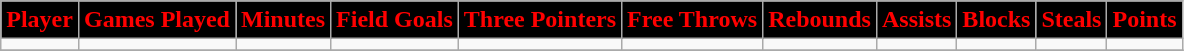<table class="wikitable" style="text-align:center">
<tr>
<th style="background:black;color:red;">Player</th>
<th style="background:black;color:red;">Games Played</th>
<th style="background:black;color:red;">Minutes</th>
<th style="background:black;color:red;">Field Goals</th>
<th style="background:black;color:red;">Three Pointers</th>
<th style="background:black;color:red;">Free Throws</th>
<th style="background:black;color:red;">Rebounds</th>
<th style="background:black;color:red;">Assists</th>
<th style="background:black;color:red;">Blocks</th>
<th style="background:black;color:red;">Steals</th>
<th style="background:black;color:red;">Points</th>
</tr>
<tr>
<td></td>
<td></td>
<td></td>
<td></td>
<td></td>
<td></td>
<td></td>
<td></td>
<td></td>
<td></td>
<td></td>
</tr>
<tr>
</tr>
</table>
